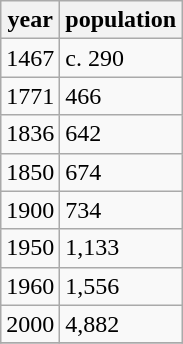<table class="wikitable">
<tr>
<th>year</th>
<th>population</th>
</tr>
<tr>
<td>1467</td>
<td>c. 290</td>
</tr>
<tr>
<td>1771</td>
<td>466</td>
</tr>
<tr>
<td>1836</td>
<td>642</td>
</tr>
<tr>
<td>1850</td>
<td>674</td>
</tr>
<tr>
<td>1900</td>
<td>734</td>
</tr>
<tr>
<td>1950</td>
<td>1,133</td>
</tr>
<tr>
<td>1960</td>
<td>1,556</td>
</tr>
<tr>
<td>2000</td>
<td>4,882</td>
</tr>
<tr>
</tr>
</table>
